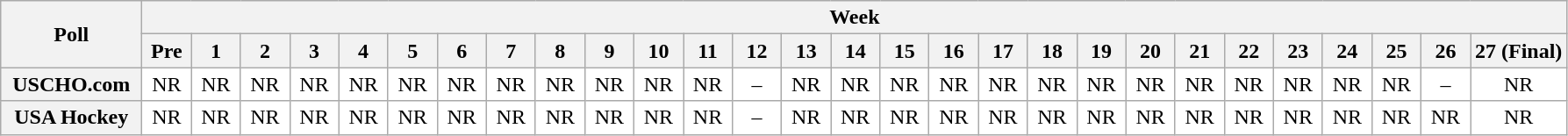<table class="wikitable" style="white-space:nowrap;">
<tr>
<th scope="col" width="100" rowspan="2">Poll</th>
<th colspan="28">Week</th>
</tr>
<tr>
<th scope="col" width="30">Pre</th>
<th scope="col" width="30">1</th>
<th scope="col" width="30">2</th>
<th scope="col" width="30">3</th>
<th scope="col" width="30">4</th>
<th scope="col" width="30">5</th>
<th scope="col" width="30">6</th>
<th scope="col" width="30">7</th>
<th scope="col" width="30">8</th>
<th scope="col" width="30">9</th>
<th scope="col" width="30">10</th>
<th scope="col" width="30">11</th>
<th scope="col" width="30">12</th>
<th scope="col" width="30">13</th>
<th scope="col" width="30">14</th>
<th scope="col" width="30">15</th>
<th scope="col" width="30">16</th>
<th scope="col" width="30">17</th>
<th scope="col" width="30">18</th>
<th scope="col" width="30">19</th>
<th scope="col" width="30">20</th>
<th scope="col" width="30">21</th>
<th scope="col" width="30">22</th>
<th scope="col" width="30">23</th>
<th scope="col" width="30">24</th>
<th scope="col" width="30">25</th>
<th scope="col" width="30">26</th>
<th scope="col" width="30">27 (Final)</th>
</tr>
<tr style="text-align:center;">
<th>USCHO.com</th>
<td bgcolor=FFFFFF>NR</td>
<td bgcolor=FFFFFF>NR</td>
<td bgcolor=FFFFFF>NR</td>
<td bgcolor=FFFFFF>NR</td>
<td bgcolor=FFFFFF>NR</td>
<td bgcolor=FFFFFF>NR</td>
<td bgcolor=FFFFFF>NR</td>
<td bgcolor=FFFFFF>NR</td>
<td bgcolor=FFFFFF>NR</td>
<td bgcolor=FFFFFF>NR</td>
<td bgcolor=FFFFFF>NR</td>
<td bgcolor=FFFFFF>NR</td>
<td bgcolor=FFFFFF>–</td>
<td bgcolor=FFFFFF>NR</td>
<td bgcolor=FFFFFF>NR</td>
<td bgcolor=FFFFFF>NR</td>
<td bgcolor=FFFFFF>NR</td>
<td bgcolor=FFFFFF>NR</td>
<td bgcolor=FFFFFF>NR</td>
<td bgcolor=FFFFFF>NR</td>
<td bgcolor=FFFFFF>NR</td>
<td bgcolor=FFFFFF>NR</td>
<td bgcolor=FFFFFF>NR</td>
<td bgcolor=FFFFFF>NR</td>
<td bgcolor=FFFFFF>NR</td>
<td bgcolor=FFFFFF>NR</td>
<td bgcolor=FFFFFF>–</td>
<td bgcolor=FFFFFF>NR</td>
</tr>
<tr style="text-align:center;">
<th>USA Hockey</th>
<td bgcolor=FFFFFF>NR</td>
<td bgcolor=FFFFFF>NR</td>
<td bgcolor=FFFFFF>NR</td>
<td bgcolor=FFFFFF>NR</td>
<td bgcolor=FFFFFF>NR</td>
<td bgcolor=FFFFFF>NR</td>
<td bgcolor=FFFFFF>NR</td>
<td bgcolor=FFFFFF>NR</td>
<td bgcolor=FFFFFF>NR</td>
<td bgcolor=FFFFFF>NR</td>
<td bgcolor=FFFFFF>NR</td>
<td bgcolor=FFFFFF>NR</td>
<td bgcolor=FFFFFF>–</td>
<td bgcolor=FFFFFF>NR</td>
<td bgcolor=FFFFFF>NR</td>
<td bgcolor=FFFFFF>NR</td>
<td bgcolor=FFFFFF>NR</td>
<td bgcolor=FFFFFF>NR</td>
<td bgcolor=FFFFFF>NR</td>
<td bgcolor=FFFFFF>NR</td>
<td bgcolor=FFFFFF>NR</td>
<td bgcolor=FFFFFF>NR</td>
<td bgcolor=FFFFFF>NR</td>
<td bgcolor=FFFFFF>NR</td>
<td bgcolor=FFFFFF>NR</td>
<td bgcolor=FFFFFF>NR</td>
<td bgcolor=FFFFFF>NR</td>
<td bgcolor=FFFFFF>NR</td>
</tr>
</table>
